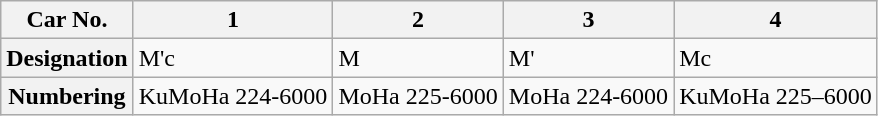<table class="wikitable">
<tr>
<th>Car No.</th>
<th>1</th>
<th>2</th>
<th>3</th>
<th>4</th>
</tr>
<tr>
<th>Designation</th>
<td>M'c</td>
<td>M</td>
<td>M'</td>
<td>Mc</td>
</tr>
<tr>
<th>Numbering</th>
<td>KuMoHa 224-6000</td>
<td>MoHa 225-6000</td>
<td>MoHa 224-6000</td>
<td>KuMoHa 225–6000</td>
</tr>
</table>
